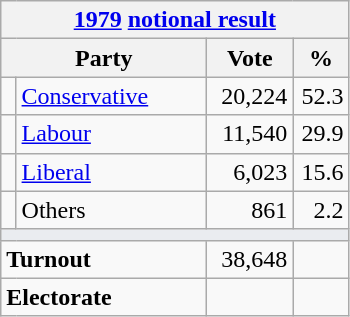<table class="wikitable">
<tr>
<th colspan="4"><a href='#'>1979</a> <a href='#'>notional result</a></th>
</tr>
<tr>
<th bgcolor="#DDDDFF" width="130px" colspan="2">Party</th>
<th bgcolor="#DDDDFF" width="50px">Vote</th>
<th bgcolor="#DDDDFF" width="30px">%</th>
</tr>
<tr>
<td></td>
<td><a href='#'>Conservative</a></td>
<td align=right>20,224</td>
<td align=right>52.3</td>
</tr>
<tr>
<td></td>
<td><a href='#'>Labour</a></td>
<td align=right>11,540</td>
<td align=right>29.9</td>
</tr>
<tr>
<td></td>
<td><a href='#'>Liberal</a></td>
<td align=right>6,023</td>
<td align=right>15.6</td>
</tr>
<tr>
<td></td>
<td>Others</td>
<td align=right>861</td>
<td align=right>2.2</td>
</tr>
<tr>
<td colspan="4" bgcolor="#EAECF0"></td>
</tr>
<tr>
<td colspan="2"><strong>Turnout</strong></td>
<td align=right>38,648</td>
<td align=right></td>
</tr>
<tr>
<td colspan="2"><strong>Electorate</strong></td>
<td align=right></td>
</tr>
</table>
